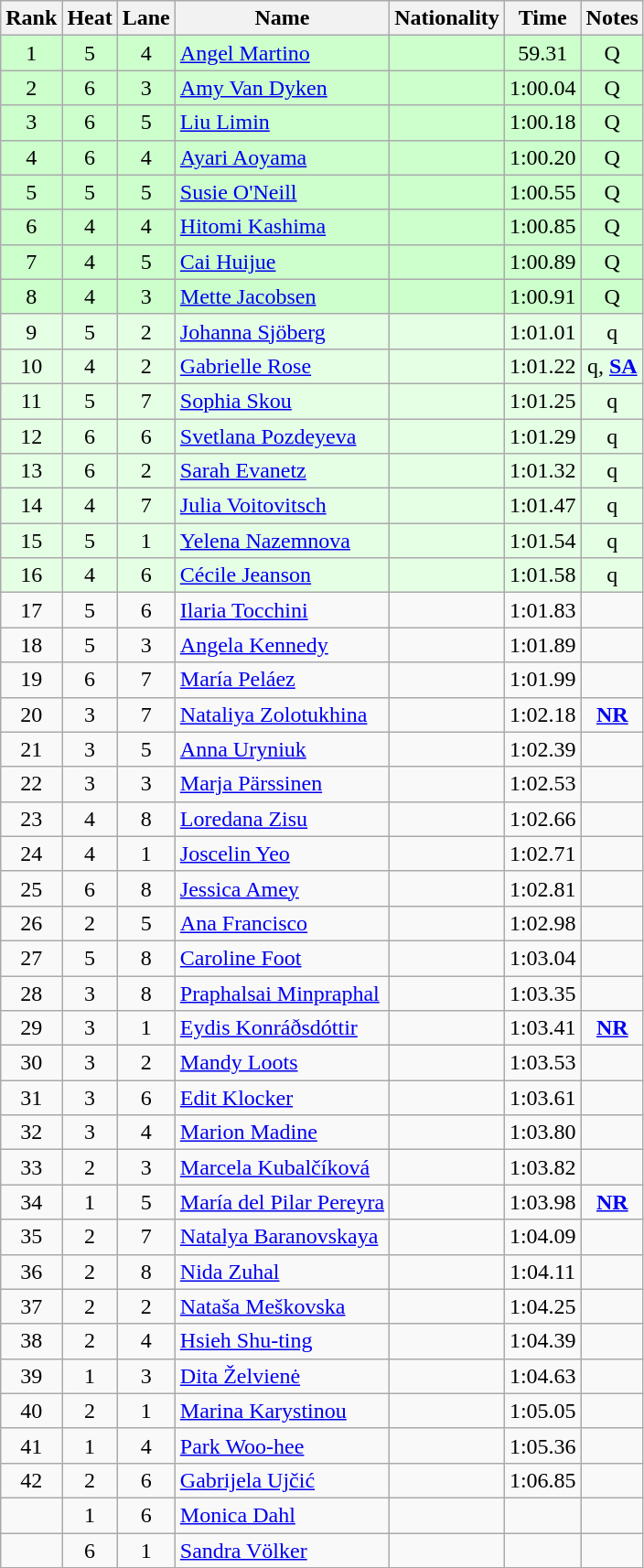<table class="wikitable sortable" style="text-align:center">
<tr>
<th>Rank</th>
<th>Heat</th>
<th>Lane</th>
<th>Name</th>
<th>Nationality</th>
<th>Time</th>
<th>Notes</th>
</tr>
<tr bgcolor=#cfc>
<td>1</td>
<td>5</td>
<td>4</td>
<td align=left><a href='#'>Angel Martino</a></td>
<td align=left></td>
<td>59.31</td>
<td>Q</td>
</tr>
<tr bgcolor=#cfc>
<td>2</td>
<td>6</td>
<td>3</td>
<td align=left><a href='#'>Amy Van Dyken</a></td>
<td align=left></td>
<td>1:00.04</td>
<td>Q</td>
</tr>
<tr bgcolor=#cfc>
<td>3</td>
<td>6</td>
<td>5</td>
<td align=left><a href='#'>Liu Limin</a></td>
<td align=left></td>
<td>1:00.18</td>
<td>Q</td>
</tr>
<tr bgcolor=#cfc>
<td>4</td>
<td>6</td>
<td>4</td>
<td align=left><a href='#'>Ayari Aoyama</a></td>
<td align=left></td>
<td>1:00.20</td>
<td>Q</td>
</tr>
<tr bgcolor=#cfc>
<td>5</td>
<td>5</td>
<td>5</td>
<td align=left><a href='#'>Susie O'Neill</a></td>
<td align=left></td>
<td>1:00.55</td>
<td>Q</td>
</tr>
<tr bgcolor=#cfc>
<td>6</td>
<td>4</td>
<td>4</td>
<td align=left><a href='#'>Hitomi Kashima</a></td>
<td align=left></td>
<td>1:00.85</td>
<td>Q</td>
</tr>
<tr bgcolor=#cfc>
<td>7</td>
<td>4</td>
<td>5</td>
<td align=left><a href='#'>Cai Huijue</a></td>
<td align=left></td>
<td>1:00.89</td>
<td>Q</td>
</tr>
<tr bgcolor=#cfc>
<td>8</td>
<td>4</td>
<td>3</td>
<td align=left><a href='#'>Mette Jacobsen</a></td>
<td align=left></td>
<td>1:00.91</td>
<td>Q</td>
</tr>
<tr bgcolor=e5ffe5>
<td>9</td>
<td>5</td>
<td>2</td>
<td align=left><a href='#'>Johanna Sjöberg</a></td>
<td align=left></td>
<td>1:01.01</td>
<td>q</td>
</tr>
<tr bgcolor=e5ffe5>
<td>10</td>
<td>4</td>
<td>2</td>
<td align=left><a href='#'>Gabrielle Rose</a></td>
<td align=left></td>
<td>1:01.22</td>
<td>q, <strong><a href='#'>SA</a></strong></td>
</tr>
<tr bgcolor=e5ffe5>
<td>11</td>
<td>5</td>
<td>7</td>
<td align=left><a href='#'>Sophia Skou</a></td>
<td align=left></td>
<td>1:01.25</td>
<td>q</td>
</tr>
<tr bgcolor=e5ffe5>
<td>12</td>
<td>6</td>
<td>6</td>
<td align=left><a href='#'>Svetlana Pozdeyeva</a></td>
<td align=left></td>
<td>1:01.29</td>
<td>q</td>
</tr>
<tr bgcolor=e5ffe5>
<td>13</td>
<td>6</td>
<td>2</td>
<td align=left><a href='#'>Sarah Evanetz</a></td>
<td align=left></td>
<td>1:01.32</td>
<td>q</td>
</tr>
<tr bgcolor=e5ffe5>
<td>14</td>
<td>4</td>
<td>7</td>
<td align=left><a href='#'>Julia Voitovitsch</a></td>
<td align=left></td>
<td>1:01.47</td>
<td>q</td>
</tr>
<tr bgcolor=e5ffe5>
<td>15</td>
<td>5</td>
<td>1</td>
<td align=left><a href='#'>Yelena Nazemnova</a></td>
<td align=left></td>
<td>1:01.54</td>
<td>q</td>
</tr>
<tr bgcolor=e5ffe5>
<td>16</td>
<td>4</td>
<td>6</td>
<td align=left><a href='#'>Cécile Jeanson</a></td>
<td align=left></td>
<td>1:01.58</td>
<td>q</td>
</tr>
<tr>
<td>17</td>
<td>5</td>
<td>6</td>
<td align=left><a href='#'>Ilaria Tocchini</a></td>
<td align=left></td>
<td>1:01.83</td>
<td></td>
</tr>
<tr>
<td>18</td>
<td>5</td>
<td>3</td>
<td align=left><a href='#'>Angela Kennedy</a></td>
<td align=left></td>
<td>1:01.89</td>
<td></td>
</tr>
<tr>
<td>19</td>
<td>6</td>
<td>7</td>
<td align=left><a href='#'>María Peláez</a></td>
<td align=left></td>
<td>1:01.99</td>
<td></td>
</tr>
<tr>
<td>20</td>
<td>3</td>
<td>7</td>
<td align=left><a href='#'>Nataliya Zolotukhina</a></td>
<td align=left></td>
<td>1:02.18</td>
<td><strong><a href='#'>NR</a></strong></td>
</tr>
<tr>
<td>21</td>
<td>3</td>
<td>5</td>
<td align=left><a href='#'>Anna Uryniuk</a></td>
<td align=left></td>
<td>1:02.39</td>
<td></td>
</tr>
<tr>
<td>22</td>
<td>3</td>
<td>3</td>
<td align=left><a href='#'>Marja Pärssinen</a></td>
<td align=left></td>
<td>1:02.53</td>
<td></td>
</tr>
<tr>
<td>23</td>
<td>4</td>
<td>8</td>
<td align=left><a href='#'>Loredana Zisu</a></td>
<td align=left></td>
<td>1:02.66</td>
<td></td>
</tr>
<tr>
<td>24</td>
<td>4</td>
<td>1</td>
<td align=left><a href='#'>Joscelin Yeo</a></td>
<td align=left></td>
<td>1:02.71</td>
<td></td>
</tr>
<tr>
<td>25</td>
<td>6</td>
<td>8</td>
<td align=left><a href='#'>Jessica Amey</a></td>
<td align=left></td>
<td>1:02.81</td>
<td></td>
</tr>
<tr>
<td>26</td>
<td>2</td>
<td>5</td>
<td align=left><a href='#'>Ana Francisco</a></td>
<td align=left></td>
<td>1:02.98</td>
<td></td>
</tr>
<tr>
<td>27</td>
<td>5</td>
<td>8</td>
<td align=left><a href='#'>Caroline Foot</a></td>
<td align=left></td>
<td>1:03.04</td>
<td></td>
</tr>
<tr>
<td>28</td>
<td>3</td>
<td>8</td>
<td align=left><a href='#'>Praphalsai Minpraphal</a></td>
<td align=left></td>
<td>1:03.35</td>
<td></td>
</tr>
<tr>
<td>29</td>
<td>3</td>
<td>1</td>
<td align=left><a href='#'>Eydis Konráðsdóttir</a></td>
<td align=left></td>
<td>1:03.41</td>
<td><strong><a href='#'>NR</a></strong></td>
</tr>
<tr>
<td>30</td>
<td>3</td>
<td>2</td>
<td align=left><a href='#'>Mandy Loots</a></td>
<td align=left></td>
<td>1:03.53</td>
<td></td>
</tr>
<tr>
<td>31</td>
<td>3</td>
<td>6</td>
<td align=left><a href='#'>Edit Klocker</a></td>
<td align=left></td>
<td>1:03.61</td>
<td></td>
</tr>
<tr>
<td>32</td>
<td>3</td>
<td>4</td>
<td align=left><a href='#'>Marion Madine</a></td>
<td align=left></td>
<td>1:03.80</td>
<td></td>
</tr>
<tr>
<td>33</td>
<td>2</td>
<td>3</td>
<td align=left><a href='#'>Marcela Kubalčíková</a></td>
<td align=left></td>
<td>1:03.82</td>
<td></td>
</tr>
<tr>
<td>34</td>
<td>1</td>
<td>5</td>
<td align=left><a href='#'>María del Pilar Pereyra</a></td>
<td align=left></td>
<td>1:03.98</td>
<td><strong><a href='#'>NR</a></strong></td>
</tr>
<tr>
<td>35</td>
<td>2</td>
<td>7</td>
<td align=left><a href='#'>Natalya Baranovskaya</a></td>
<td align=left></td>
<td>1:04.09</td>
<td></td>
</tr>
<tr>
<td>36</td>
<td>2</td>
<td>8</td>
<td align=left><a href='#'>Nida Zuhal</a></td>
<td align=left></td>
<td>1:04.11</td>
<td></td>
</tr>
<tr>
<td>37</td>
<td>2</td>
<td>2</td>
<td align=left><a href='#'>Nataša Meškovska</a></td>
<td align=left></td>
<td>1:04.25</td>
<td></td>
</tr>
<tr>
<td>38</td>
<td>2</td>
<td>4</td>
<td align=left><a href='#'>Hsieh Shu-ting</a></td>
<td align=left></td>
<td>1:04.39</td>
<td></td>
</tr>
<tr>
<td>39</td>
<td>1</td>
<td>3</td>
<td align=left><a href='#'>Dita Želvienė</a></td>
<td align=left></td>
<td>1:04.63</td>
<td></td>
</tr>
<tr>
<td>40</td>
<td>2</td>
<td>1</td>
<td align=left><a href='#'>Marina Karystinou</a></td>
<td align=left></td>
<td>1:05.05</td>
<td></td>
</tr>
<tr>
<td>41</td>
<td>1</td>
<td>4</td>
<td align=left><a href='#'>Park Woo-hee</a></td>
<td align=left></td>
<td>1:05.36</td>
<td></td>
</tr>
<tr>
<td>42</td>
<td>2</td>
<td>6</td>
<td align=left><a href='#'>Gabrijela Ujčić</a></td>
<td align=left></td>
<td>1:06.85</td>
<td></td>
</tr>
<tr>
<td></td>
<td>1</td>
<td>6</td>
<td align=left><a href='#'>Monica Dahl</a></td>
<td align=left></td>
<td></td>
<td></td>
</tr>
<tr>
<td></td>
<td>6</td>
<td>1</td>
<td align=left><a href='#'>Sandra Völker</a></td>
<td align=left></td>
<td></td>
<td></td>
</tr>
</table>
